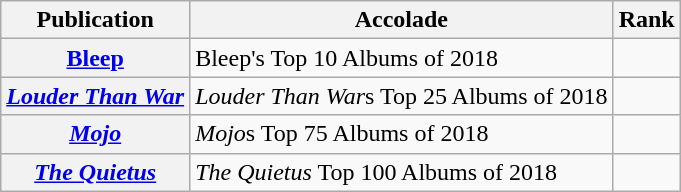<table class="wikitable sortable plainrowheaders">
<tr>
<th scope="col">Publication</th>
<th scope="col">Accolade</th>
<th scope="col">Rank</th>
</tr>
<tr>
<th scope="row"><a href='#'>Bleep</a></th>
<td>Bleep's Top 10 Albums of 2018</td>
<td></td>
</tr>
<tr>
<th scope="row"><em><a href='#'>Louder Than War</a></em></th>
<td><em>Louder Than War</em>s Top 25 Albums of 2018</td>
<td></td>
</tr>
<tr>
<th scope="row"><em><a href='#'>Mojo</a></em></th>
<td><em>Mojo</em>s Top 75 Albums of 2018</td>
<td></td>
</tr>
<tr>
<th scope="row"><em><a href='#'>The Quietus</a></em></th>
<td><em>The Quietus</em> Top 100 Albums of 2018</td>
<td></td>
</tr>
</table>
